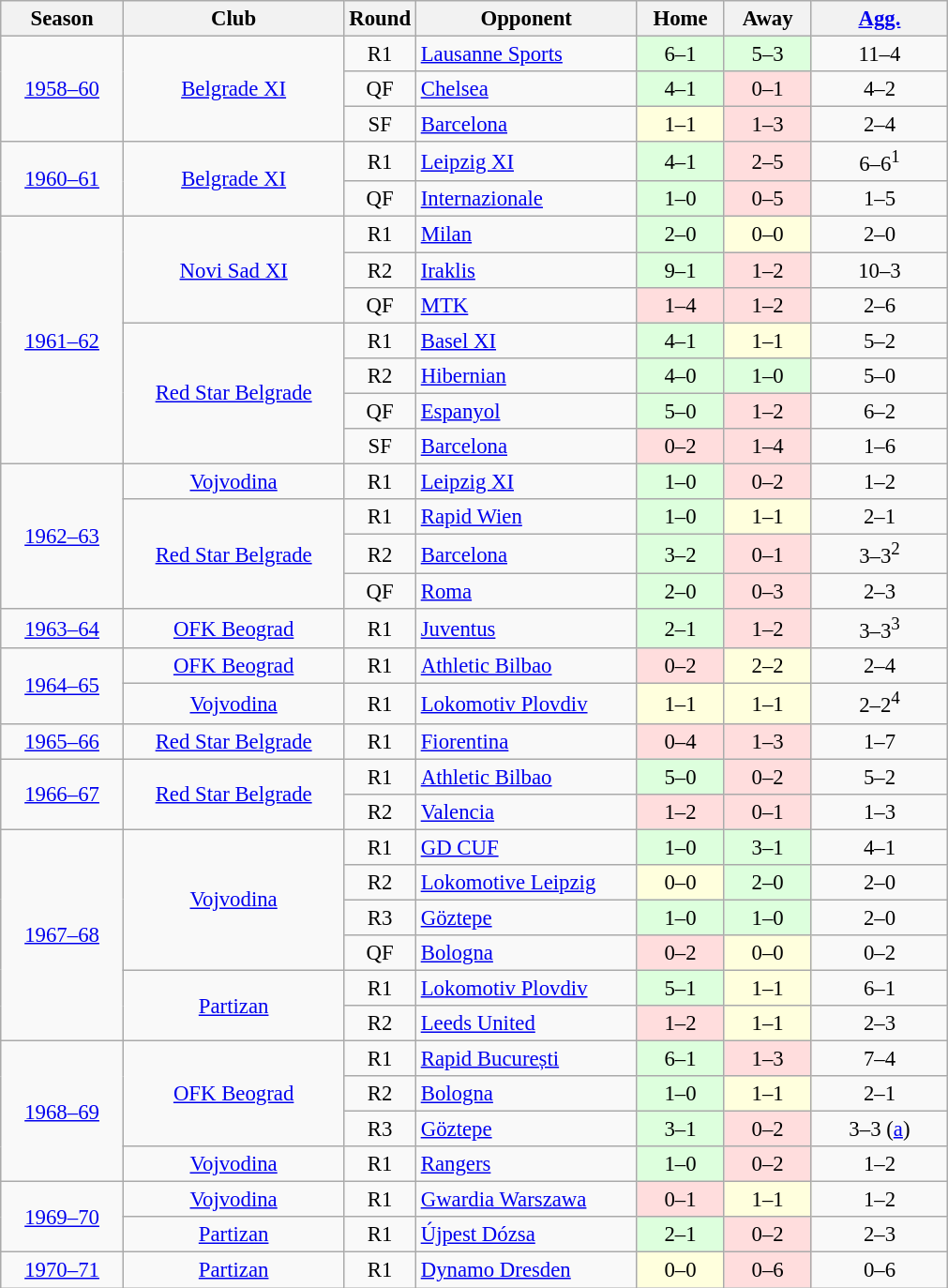<table class="wikitable" style="font-size:95%; text-align: center;">
<tr>
<th width="80">Season</th>
<th width="150">Club</th>
<th width="30">Round</th>
<th width="150">Opponent</th>
<th width="55">Home</th>
<th width="55">Away</th>
<th width="90"><a href='#'>Agg.</a></th>
</tr>
<tr>
<td rowspan=3><a href='#'>1958–60</a></td>
<td rowspan=3><a href='#'>Belgrade XI</a></td>
<td>R1</td>
<td align="left"> <a href='#'>Lausanne Sports</a></td>
<td bgcolor="#ddffdd">6–1</td>
<td bgcolor="#ddffdd">5–3</td>
<td>11–4</td>
</tr>
<tr>
<td>QF</td>
<td align="left"> <a href='#'>Chelsea</a></td>
<td bgcolor="#ddffdd">4–1</td>
<td bgcolor="#ffdddd">0–1</td>
<td>4–2</td>
</tr>
<tr>
<td>SF</td>
<td align="left"> <a href='#'>Barcelona</a></td>
<td bgcolor="#ffffdd">1–1</td>
<td bgcolor="#ffdddd">1–3</td>
<td>2–4</td>
</tr>
<tr>
<td rowspan=2><a href='#'>1960–61</a></td>
<td rowspan=2><a href='#'>Belgrade XI</a></td>
<td>R1</td>
<td align="left"> <a href='#'>Leipzig XI</a></td>
<td bgcolor="#ddffdd">4–1</td>
<td bgcolor="#ffdddd">2–5</td>
<td>6–6<sup>1</sup></td>
</tr>
<tr>
<td>QF</td>
<td align="left"> <a href='#'>Internazionale</a></td>
<td bgcolor="#ddffdd">1–0</td>
<td bgcolor="#ffdddd">0–5</td>
<td>1–5</td>
</tr>
<tr>
<td rowspan=7><a href='#'>1961–62</a></td>
<td rowspan=3><a href='#'>Novi Sad XI</a></td>
<td>R1</td>
<td align="left"> <a href='#'>Milan</a></td>
<td bgcolor="#ddffdd">2–0</td>
<td bgcolor="#ffffdd">0–0</td>
<td>2–0</td>
</tr>
<tr>
<td>R2</td>
<td align="left"> <a href='#'>Iraklis</a></td>
<td bgcolor="#ddffdd">9–1</td>
<td bgcolor="#ffdddd">1–2</td>
<td>10–3</td>
</tr>
<tr>
<td>QF</td>
<td align="left"> <a href='#'>MTK</a></td>
<td bgcolor="#ffdddd">1–4</td>
<td bgcolor="#ffdddd">1–2</td>
<td>2–6</td>
</tr>
<tr>
<td rowspan=4><a href='#'>Red Star Belgrade</a></td>
<td>R1</td>
<td align="left"> <a href='#'>Basel XI</a></td>
<td bgcolor="#ddffdd">4–1</td>
<td bgcolor="#ffffdd">1–1</td>
<td>5–2</td>
</tr>
<tr>
<td>R2</td>
<td align="left"> <a href='#'>Hibernian</a></td>
<td bgcolor="#ddffdd">4–0</td>
<td bgcolor="#ddffdd">1–0</td>
<td>5–0</td>
</tr>
<tr>
<td>QF</td>
<td align="left"> <a href='#'>Espanyol</a></td>
<td bgcolor="#ddffdd">5–0</td>
<td bgcolor="#ffdddd">1–2</td>
<td>6–2</td>
</tr>
<tr>
<td>SF</td>
<td align="left"> <a href='#'>Barcelona</a></td>
<td bgcolor="#ffdddd">0–2</td>
<td bgcolor="#ffdddd">1–4</td>
<td>1–6</td>
</tr>
<tr>
<td rowspan=4><a href='#'>1962–63</a></td>
<td><a href='#'>Vojvodina</a></td>
<td>R1</td>
<td align="left"> <a href='#'>Leipzig XI</a></td>
<td bgcolor="#ddffdd">1–0</td>
<td bgcolor="#ffdddd">0–2</td>
<td>1–2</td>
</tr>
<tr>
<td rowspan=3><a href='#'>Red Star Belgrade</a></td>
<td>R1</td>
<td align="left"> <a href='#'>Rapid Wien</a></td>
<td bgcolor="#ddffdd">1–0</td>
<td bgcolor="#ffffdd">1–1</td>
<td>2–1</td>
</tr>
<tr>
<td>R2</td>
<td align="left"> <a href='#'>Barcelona</a></td>
<td bgcolor="#ddffdd">3–2</td>
<td bgcolor="#ffdddd">0–1</td>
<td>3–3<sup>2</sup></td>
</tr>
<tr>
<td>QF</td>
<td align="left"> <a href='#'>Roma</a></td>
<td bgcolor="#ddffdd">2–0</td>
<td bgcolor="#ffdddd">0–3</td>
<td>2–3</td>
</tr>
<tr>
<td><a href='#'>1963–64</a></td>
<td><a href='#'>OFK Beograd</a></td>
<td>R1</td>
<td align="left"> <a href='#'>Juventus</a></td>
<td bgcolor="#ddffdd">2–1</td>
<td bgcolor="#ffdddd">1–2</td>
<td>3–3<sup>3</sup></td>
</tr>
<tr>
<td rowspan=2><a href='#'>1964–65</a></td>
<td><a href='#'>OFK Beograd</a></td>
<td>R1</td>
<td align="left"> <a href='#'>Athletic Bilbao</a></td>
<td bgcolor="#ffdddd">0–2</td>
<td bgcolor="#ffffdd">2–2</td>
<td>2–4</td>
</tr>
<tr>
<td><a href='#'>Vojvodina</a></td>
<td>R1</td>
<td align="left"> <a href='#'>Lokomotiv Plovdiv</a></td>
<td bgcolor="#ffffdd">1–1</td>
<td bgcolor="#ffffdd">1–1</td>
<td>2–2<sup>4</sup></td>
</tr>
<tr>
<td><a href='#'>1965–66</a></td>
<td><a href='#'>Red Star Belgrade</a></td>
<td>R1</td>
<td align="left"> <a href='#'>Fiorentina</a></td>
<td bgcolor="#ffdddd">0–4</td>
<td bgcolor="#ffdddd">1–3</td>
<td>1–7</td>
</tr>
<tr>
<td rowspan=2><a href='#'>1966–67</a></td>
<td rowspan=2><a href='#'>Red Star Belgrade</a></td>
<td>R1</td>
<td align="left"> <a href='#'>Athletic Bilbao</a></td>
<td bgcolor="#ddffdd">5–0</td>
<td bgcolor="#ffdddd">0–2</td>
<td>5–2</td>
</tr>
<tr>
<td>R2</td>
<td align="left"> <a href='#'>Valencia</a></td>
<td bgcolor="#ffdddd">1–2</td>
<td bgcolor="#ffdddd">0–1</td>
<td>1–3</td>
</tr>
<tr>
<td rowspan=6><a href='#'>1967–68</a></td>
<td rowspan=4><a href='#'>Vojvodina</a></td>
<td>R1</td>
<td align="left"> <a href='#'>GD CUF</a></td>
<td bgcolor="#ddffdd">1–0</td>
<td bgcolor="#ddffdd">3–1</td>
<td>4–1</td>
</tr>
<tr>
<td>R2</td>
<td align="left"> <a href='#'>Lokomotive Leipzig</a></td>
<td bgcolor="#ffffdd">0–0</td>
<td bgcolor="#ddffdd">2–0</td>
<td>2–0</td>
</tr>
<tr>
<td>R3</td>
<td align="left"> <a href='#'>Göztepe</a></td>
<td bgcolor="#ddffdd">1–0</td>
<td bgcolor="#ddffdd">1–0</td>
<td>2–0</td>
</tr>
<tr>
<td>QF</td>
<td align="left"> <a href='#'>Bologna</a></td>
<td bgcolor="#ffdddd">0–2</td>
<td bgcolor="#ffffdd">0–0</td>
<td>0–2</td>
</tr>
<tr>
<td rowspan=2><a href='#'>Partizan</a></td>
<td>R1</td>
<td align="left"> <a href='#'>Lokomotiv Plovdiv</a></td>
<td bgcolor="#ddffdd">5–1</td>
<td bgcolor="#ffffdd">1–1</td>
<td>6–1</td>
</tr>
<tr>
<td>R2</td>
<td align="left"> <a href='#'>Leeds United</a></td>
<td bgcolor="#ffdddd">1–2</td>
<td bgcolor="#ffffdd">1–1</td>
<td>2–3</td>
</tr>
<tr>
<td rowspan=4><a href='#'>1968–69</a></td>
<td rowspan=3><a href='#'>OFK Beograd</a></td>
<td>R1</td>
<td align="left"> <a href='#'>Rapid București</a></td>
<td bgcolor="#ddffdd">6–1</td>
<td bgcolor="#ffdddd">1–3</td>
<td>7–4</td>
</tr>
<tr>
<td>R2</td>
<td align="left"> <a href='#'>Bologna</a></td>
<td bgcolor="#ddffdd">1–0</td>
<td bgcolor="#ffffdd">1–1</td>
<td>2–1</td>
</tr>
<tr>
<td>R3</td>
<td align="left"> <a href='#'>Göztepe</a></td>
<td bgcolor="#ddffdd">3–1</td>
<td bgcolor="#ffdddd">0–2</td>
<td>3–3 (<a href='#'>a</a>)</td>
</tr>
<tr>
<td><a href='#'>Vojvodina</a></td>
<td>R1</td>
<td align="left"> <a href='#'>Rangers</a></td>
<td bgcolor="#ddffdd">1–0</td>
<td bgcolor="#ffdddd">0–2</td>
<td>1–2</td>
</tr>
<tr>
<td rowspan=2><a href='#'>1969–70</a></td>
<td><a href='#'>Vojvodina</a></td>
<td>R1</td>
<td align="left"> <a href='#'>Gwardia Warszawa</a></td>
<td bgcolor="#ffdddd">0–1</td>
<td bgcolor="#ffffdd">1–1</td>
<td>1–2</td>
</tr>
<tr>
<td><a href='#'>Partizan</a></td>
<td>R1</td>
<td align="left"> <a href='#'>Újpest Dózsa</a></td>
<td bgcolor="#ddffdd">2–1</td>
<td bgcolor="#ffdddd">0–2</td>
<td>2–3</td>
</tr>
<tr>
<td><a href='#'>1970–71</a></td>
<td><a href='#'>Partizan</a></td>
<td>R1</td>
<td align="left"> <a href='#'>Dynamo Dresden</a></td>
<td bgcolor="#ffffdd">0–0</td>
<td bgcolor="#ffdddd">0–6</td>
<td>0–6</td>
</tr>
</table>
